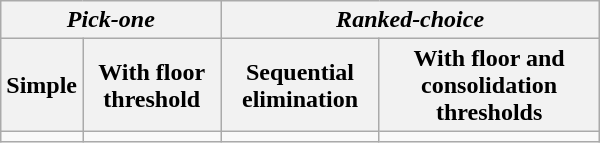<table class=wikitable align=right width=400>
<tr>
<th colspan=2><em>Pick-one</em></th>
<th colspan=2><em>Ranked-choice</em></th>
</tr>
<tr>
<th>Simple</th>
<th>With floor threshold</th>
<th>Sequential elimination</th>
<th>With floor and consolidation thresholds</th>
</tr>
<tr valign=top>
<td></td>
<td></td>
<td></td>
<td></td>
</tr>
</table>
